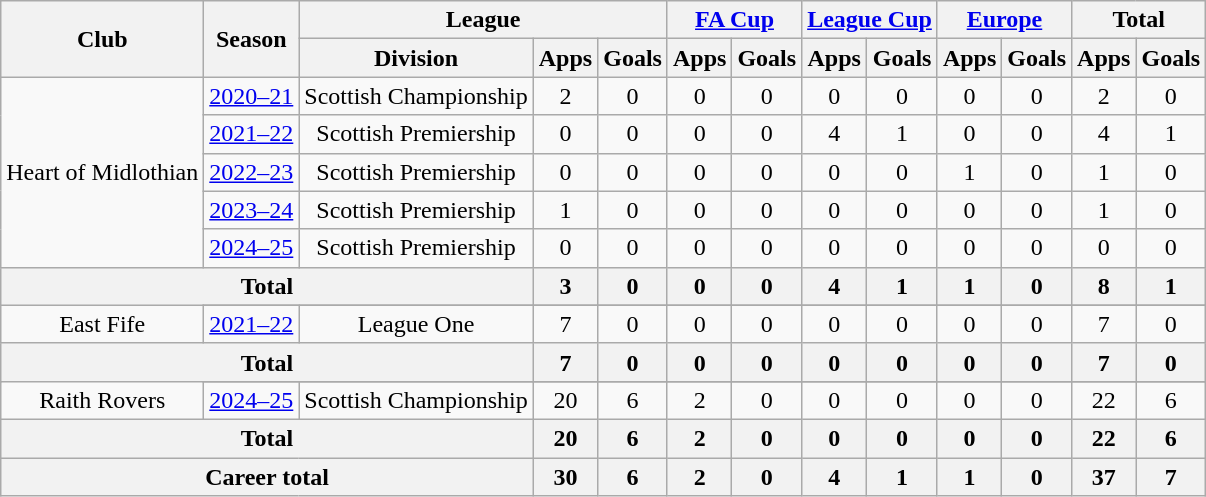<table class="wikitable" style="text-align: center">
<tr>
<th rowspan="2">Club</th>
<th rowspan="2">Season</th>
<th colspan="3">League</th>
<th colspan="2"><a href='#'>FA Cup</a></th>
<th colspan="2"><a href='#'>League Cup</a></th>
<th colspan="2"><a href='#'>Europe</a></th>
<th colspan="2">Total</th>
</tr>
<tr>
<th>Division</th>
<th>Apps</th>
<th>Goals</th>
<th>Apps</th>
<th>Goals</th>
<th>Apps</th>
<th>Goals</th>
<th>Apps</th>
<th>Goals</th>
<th>Apps</th>
<th>Goals</th>
</tr>
<tr>
<td rowspan="5">Heart of Midlothian</td>
<td><a href='#'>2020–21</a></td>
<td>Scottish Championship</td>
<td>2</td>
<td>0</td>
<td>0</td>
<td>0</td>
<td>0</td>
<td>0</td>
<td>0</td>
<td>0</td>
<td>2</td>
<td>0</td>
</tr>
<tr>
<td><a href='#'>2021–22</a></td>
<td>Scottish Premiership</td>
<td>0</td>
<td>0</td>
<td>0</td>
<td>0</td>
<td>4</td>
<td>1</td>
<td>0</td>
<td>0</td>
<td>4</td>
<td>1</td>
</tr>
<tr>
<td><a href='#'>2022–23</a></td>
<td>Scottish Premiership</td>
<td>0</td>
<td>0</td>
<td>0</td>
<td>0</td>
<td>0</td>
<td>0</td>
<td>1</td>
<td>0</td>
<td>1</td>
<td>0</td>
</tr>
<tr>
<td><a href='#'>2023–24</a></td>
<td>Scottish Premiership</td>
<td>1</td>
<td>0</td>
<td>0</td>
<td>0</td>
<td>0</td>
<td>0</td>
<td>0</td>
<td>0</td>
<td>1</td>
<td>0</td>
</tr>
<tr>
<td><a href='#'>2024–25</a></td>
<td>Scottish Premiership</td>
<td>0</td>
<td>0</td>
<td>0</td>
<td>0</td>
<td>0</td>
<td>0</td>
<td>0</td>
<td>0</td>
<td>0</td>
<td>0</td>
</tr>
<tr>
<th colspan="3">Total</th>
<th>3</th>
<th>0</th>
<th>0</th>
<th>0</th>
<th>4</th>
<th>1</th>
<th>1</th>
<th>0</th>
<th>8</th>
<th>1</th>
</tr>
<tr>
<td rowspan="2">East Fife</td>
</tr>
<tr>
<td><a href='#'>2021–22</a></td>
<td>League One</td>
<td>7</td>
<td>0</td>
<td>0</td>
<td>0</td>
<td>0</td>
<td>0</td>
<td>0</td>
<td>0</td>
<td>7</td>
<td>0</td>
</tr>
<tr>
<th colspan="3">Total</th>
<th>7</th>
<th>0</th>
<th>0</th>
<th>0</th>
<th>0</th>
<th>0</th>
<th>0</th>
<th>0</th>
<th>7</th>
<th>0</th>
</tr>
<tr>
<td rowspan="2">Raith Rovers</td>
</tr>
<tr>
<td><a href='#'>2024–25</a></td>
<td>Scottish Championship</td>
<td>20</td>
<td>6</td>
<td>2</td>
<td>0</td>
<td>0</td>
<td>0</td>
<td>0</td>
<td>0</td>
<td>22</td>
<td>6</td>
</tr>
<tr>
<th colspan="3">Total</th>
<th>20</th>
<th>6</th>
<th>2</th>
<th>0</th>
<th>0</th>
<th>0</th>
<th>0</th>
<th>0</th>
<th>22</th>
<th>6</th>
</tr>
<tr>
<th colspan="3">Career total</th>
<th>30</th>
<th>6</th>
<th>2</th>
<th>0</th>
<th>4</th>
<th>1</th>
<th>1</th>
<th>0</th>
<th>37</th>
<th>7</th>
</tr>
</table>
